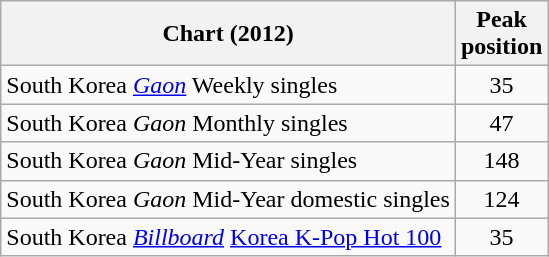<table class="wikitable">
<tr>
<th>Chart (2012)</th>
<th>Peak <br> position</th>
</tr>
<tr>
<td>South Korea <em><a href='#'>Gaon</a></em> Weekly singles</td>
<td align=center>35</td>
</tr>
<tr>
<td>South Korea <em>Gaon</em> Monthly singles</td>
<td align=center>47</td>
</tr>
<tr>
<td>South Korea <em>Gaon</em> Mid-Year singles</td>
<td align=center>148</td>
</tr>
<tr>
<td>South Korea <em>Gaon</em> Mid-Year domestic singles</td>
<td align=center>124</td>
</tr>
<tr>
<td>South Korea <em><a href='#'>Billboard</a></em> <a href='#'>Korea K-Pop Hot 100</a></td>
<td align=center>35</td>
</tr>
</table>
